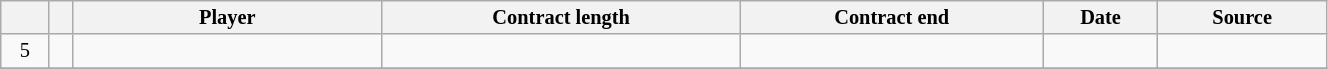<table class="wikitable sortable" style="width:70%; text-align:center; font-size:85%; text-align:centre;">
<tr>
<th></th>
<th></th>
<th scope="col" style="width:200px;">Player</th>
<th>Contract length</th>
<th>Contract end</th>
<th scope="col" style="width:70px;">Date</th>
<th>Source</th>
</tr>
<tr>
<td align=center>5</td>
<td align=center></td>
<td></td>
<td align=center></td>
<td align=center></td>
<td align=center></td>
<td align=center></td>
</tr>
<tr>
</tr>
</table>
